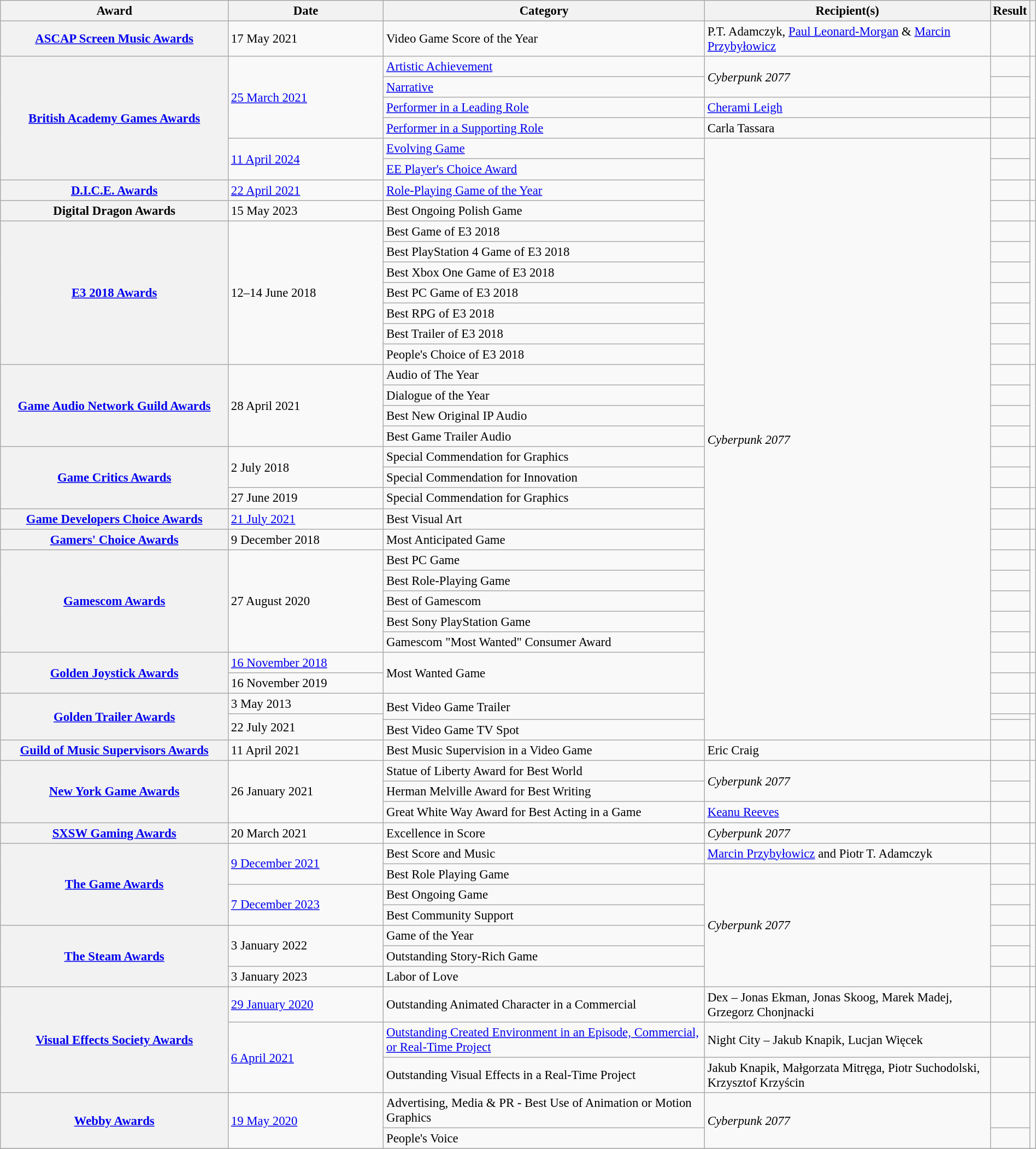<table class="wikitable plainrowheaders sortable" style="font-size: 95%; width: 100%;">
<tr>
<th scope="col" Width=22%>Award</th>
<th scope="col" Width=15%>Date</th>
<th scope="col">Category</th>
<th scope="col">Recipient(s)</th>
<th scope="col">Result</th>
<th scope="col" class="unsortable"></th>
</tr>
<tr>
<th scope="row"><a href='#'>ASCAP Screen Music Awards</a></th>
<td>17 May 2021</td>
<td>Video Game Score of the Year</td>
<td>P.T. Adamczyk, <a href='#'>Paul Leonard-Morgan</a> & <a href='#'>Marcin Przybyłowicz</a></td>
<td></td>
<td style="text-align:center;"></td>
</tr>
<tr>
<th scope="row" rowspan="6"><a href='#'>British Academy Games Awards</a></th>
<td rowspan="4"><a href='#'>25 March 2021</a></td>
<td><a href='#'>Artistic Achievement</a></td>
<td rowspan="2"><em>Cyberpunk 2077</em></td>
<td></td>
<td style="text-align:center;" rowspan="4"></td>
</tr>
<tr>
<td><a href='#'>Narrative</a></td>
<td></td>
</tr>
<tr>
<td><a href='#'>Performer in a Leading Role</a></td>
<td><a href='#'>Cherami Leigh</a></td>
<td></td>
</tr>
<tr>
<td><a href='#'>Performer in a Supporting Role</a></td>
<td>Carla Tassara</td>
<td></td>
</tr>
<tr>
<td rowspan="2"><a href='#'>11 April 2024</a></td>
<td><a href='#'>Evolving Game</a></td>
<td rowspan="30"><em>Cyberpunk 2077</em></td>
<td></td>
<td style="text-align:center;" rowspan="2"></td>
</tr>
<tr>
<td><a href='#'>EE Player's Choice Award</a></td>
<td></td>
</tr>
<tr>
<th scope="row"><a href='#'>D.I.C.E. Awards</a></th>
<td><a href='#'>22 April 2021</a></td>
<td><a href='#'>Role-Playing Game of the Year</a></td>
<td></td>
<td style="text-align:center;"></td>
</tr>
<tr>
<th scope="row">Digital Dragon Awards</th>
<td>15 May 2023</td>
<td>Best Ongoing Polish Game</td>
<td></td>
<td style="text-align:center;"></td>
</tr>
<tr>
<th scope="row" rowspan="7"><a href='#'>E3 2018 Awards</a></th>
<td rowspan="7">12–14 June 2018</td>
<td>Best Game of E3 2018</td>
<td></td>
<td style="text-align:center;" rowspan="7"></td>
</tr>
<tr>
<td>Best PlayStation 4 Game of E3 2018</td>
<td></td>
</tr>
<tr>
<td>Best Xbox One Game of E3 2018</td>
<td></td>
</tr>
<tr>
<td>Best PC Game of E3 2018</td>
<td></td>
</tr>
<tr>
<td>Best RPG of E3 2018</td>
<td></td>
</tr>
<tr>
<td>Best Trailer of E3 2018</td>
<td></td>
</tr>
<tr>
<td>People's Choice of E3 2018</td>
<td></td>
</tr>
<tr>
<th scope="row" rowspan="4"><a href='#'>Game Audio Network Guild Awards</a></th>
<td rowspan="4">28 April 2021</td>
<td>Audio of The Year</td>
<td></td>
<td style="text-align:center;" rowspan="4"></td>
</tr>
<tr>
<td>Dialogue of the Year</td>
<td></td>
</tr>
<tr>
<td>Best New Original IP Audio</td>
<td></td>
</tr>
<tr>
<td>Best Game Trailer Audio</td>
<td></td>
</tr>
<tr>
<th scope="row" rowspan="3"><a href='#'>Game Critics Awards</a></th>
<td rowspan="2">2 July 2018</td>
<td>Special Commendation for Graphics</td>
<td></td>
<td style="text-align:center;" rowspan="2"></td>
</tr>
<tr>
<td>Special Commendation for Innovation</td>
<td></td>
</tr>
<tr>
<td>27 June 2019</td>
<td>Special Commendation for Graphics</td>
<td></td>
<td style="text-align:center;"></td>
</tr>
<tr>
<th scope="row"><a href='#'>Game Developers Choice Awards</a></th>
<td><a href='#'>21 July 2021</a></td>
<td>Best Visual Art</td>
<td></td>
<td style="text-align:center;"></td>
</tr>
<tr>
<th scope="row"><a href='#'>Gamers' Choice Awards</a></th>
<td>9 December 2018</td>
<td>Most Anticipated Game</td>
<td></td>
<td style="text-align:center;"></td>
</tr>
<tr>
<th scope="row" rowspan="5"><a href='#'>Gamescom Awards</a></th>
<td rowspan="5">27 August 2020</td>
<td>Best PC Game</td>
<td></td>
<td style="text-align:center;" rowspan="5"></td>
</tr>
<tr>
<td>Best Role-Playing Game</td>
<td></td>
</tr>
<tr>
<td>Best of Gamescom</td>
<td></td>
</tr>
<tr>
<td>Best Sony PlayStation Game</td>
<td></td>
</tr>
<tr>
<td>Gamescom "Most Wanted" Consumer Award</td>
<td></td>
</tr>
<tr>
<th scope="row" rowspan="2"><a href='#'>Golden Joystick Awards</a></th>
<td><a href='#'>16 November 2018</a></td>
<td rowspan="2">Most Wanted Game</td>
<td></td>
<td style="text-align:center;"></td>
</tr>
<tr>
<td>16 November 2019</td>
<td></td>
<td style="text-align:center;"></td>
</tr>
<tr>
<th scope="row" rowspan="3"><a href='#'>Golden Trailer Awards</a></th>
<td>3 May 2013</td>
<td rowspan="2">Best Video Game Trailer</td>
<td></td>
<td style="text-align:center;"></td>
</tr>
<tr>
<td rowspan="2">22 July 2021</td>
<td></td>
<td style="text-align:center;" rowspan="2"></td>
</tr>
<tr>
<td>Best Video Game TV Spot</td>
<td></td>
</tr>
<tr>
<th scope="row"><a href='#'>Guild of Music Supervisors Awards</a></th>
<td>11 April 2021</td>
<td>Best Music Supervision in a Video Game</td>
<td>Eric Craig</td>
<td></td>
<td style="text-align:center;"></td>
</tr>
<tr>
<th scope="row" rowspan="3"><a href='#'>New York Game Awards</a></th>
<td rowspan="3">26 January 2021</td>
<td>Statue of Liberty Award for Best World</td>
<td rowspan="2"><em>Cyberpunk 2077</em></td>
<td></td>
<td style="text-align:center;" rowspan="3"></td>
</tr>
<tr>
<td>Herman Melville Award for Best Writing</td>
<td></td>
</tr>
<tr>
<td>Great White Way Award for Best Acting in a Game</td>
<td><a href='#'>Keanu Reeves</a></td>
<td></td>
</tr>
<tr>
<th scope="row"><a href='#'>SXSW Gaming Awards</a></th>
<td>20 March 2021</td>
<td>Excellence in Score</td>
<td><em>Cyberpunk 2077</em></td>
<td></td>
<td style="text-align:center;"></td>
</tr>
<tr>
<th scope="row" rowspan="4"><a href='#'>The Game Awards</a></th>
<td rowspan="2"><a href='#'>	9 December 2021</a></td>
<td>Best Score and Music</td>
<td><a href='#'>Marcin Przybyłowicz</a> and Piotr T. Adamczyk</td>
<td></td>
<td style="text-align:center;" rowspan="2"></td>
</tr>
<tr>
<td>Best Role Playing Game</td>
<td rowspan="6"><em>Cyberpunk 2077</em></td>
<td></td>
</tr>
<tr>
<td rowspan="2"><a href='#'>7 December 2023</a></td>
<td>Best Ongoing Game</td>
<td></td>
<td style="text-align:center;" rowspan="2"></td>
</tr>
<tr>
<td>Best Community Support</td>
<td></td>
</tr>
<tr>
<th scope="row" rowspan="3"><a href='#'>The Steam Awards</a></th>
<td rowspan="2">3 January 2022</td>
<td>Game of the Year</td>
<td></td>
<td style="text-align:center;" rowspan="2"></td>
</tr>
<tr>
<td>Outstanding Story-Rich Game</td>
<td></td>
</tr>
<tr>
<td>3 January 2023</td>
<td>Labor of Love</td>
<td></td>
<td style="text-align:center;"></td>
</tr>
<tr>
<th scope="row" rowspan="3"><a href='#'>Visual Effects Society Awards</a></th>
<td><a href='#'>29 January 2020</a></td>
<td>Outstanding Animated Character in a Commercial</td>
<td>Dex – Jonas Ekman, Jonas Skoog, Marek Madej, Grzegorz Chonjnacki</td>
<td></td>
<td style="text-align:center;"></td>
</tr>
<tr>
<td rowspan="2"><a href='#'>6 April 2021</a></td>
<td><a href='#'>Outstanding Created Environment in an Episode, Commercial, or Real-Time Project</a></td>
<td>Night City – Jakub Knapik, Lucjan Więcek</td>
<td></td>
<td style="text-align:center;" rowspan="2"></td>
</tr>
<tr>
<td>Outstanding Visual Effects in a Real-Time Project</td>
<td>Jakub Knapik, Małgorzata Mitręga, Piotr Suchodolski, Krzysztof Krzyścin</td>
<td></td>
</tr>
<tr>
<th scope="row" rowspan="2"><a href='#'>Webby Awards</a></th>
<td rowspan="2"><a href='#'>19 May 2020</a></td>
<td>Advertising, Media & PR - Best Use of Animation or Motion Graphics</td>
<td rowspan="2"><em>Cyberpunk 2077</em></td>
<td></td>
<td style="text-align:center;" rowspan="2"></td>
</tr>
<tr>
<td>People's Voice</td>
<td></td>
</tr>
<tr>
</tr>
</table>
